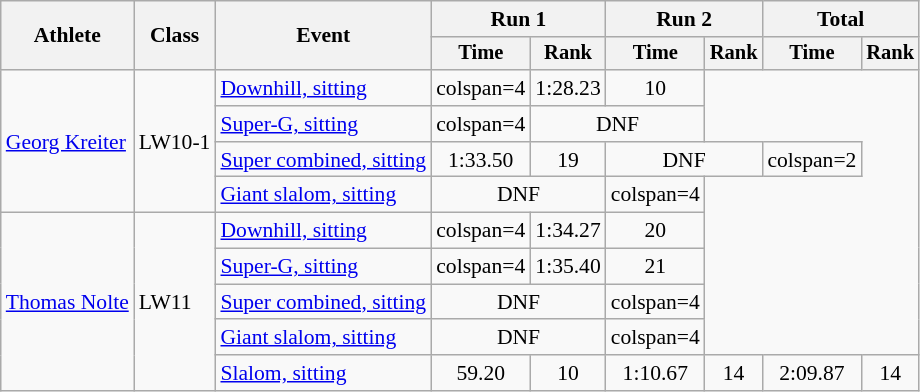<table class=wikitable style="font-size:90%">
<tr>
<th rowspan=2>Athlete</th>
<th rowspan=2>Class</th>
<th rowspan=2>Event</th>
<th colspan=2>Run 1</th>
<th colspan=2>Run 2</th>
<th colspan=2>Total</th>
</tr>
<tr style="font-size:95%">
<th>Time</th>
<th>Rank</th>
<th>Time</th>
<th>Rank</th>
<th>Time</th>
<th>Rank</th>
</tr>
<tr>
<td rowspan=4><a href='#'>Georg Kreiter</a></td>
<td rowspan=4>LW10-1</td>
<td><a href='#'>Downhill, sitting</a></td>
<td>colspan=4 </td>
<td align="center">1:28.23</td>
<td align="center">10</td>
</tr>
<tr>
<td><a href='#'>Super-G, sitting</a></td>
<td>colspan=4 </td>
<td colspan=2 align="center">DNF</td>
</tr>
<tr>
<td><a href='#'>Super combined, sitting</a></td>
<td align="center">1:33.50</td>
<td align="center">19</td>
<td colspan=2 align="center">DNF</td>
<td>colspan=2 </td>
</tr>
<tr>
<td><a href='#'>Giant slalom, sitting</a></td>
<td colspan=2 align="center">DNF</td>
<td>colspan=4 </td>
</tr>
<tr>
<td rowspan=5><a href='#'>Thomas Nolte</a></td>
<td rowspan=5>LW11</td>
<td><a href='#'>Downhill, sitting</a></td>
<td>colspan=4 </td>
<td align="center">1:34.27</td>
<td align="center">20</td>
</tr>
<tr>
<td><a href='#'>Super-G, sitting</a></td>
<td>colspan=4 </td>
<td align="center">1:35.40</td>
<td align="center">21</td>
</tr>
<tr>
<td><a href='#'>Super combined, sitting</a></td>
<td colspan=2 align="center">DNF</td>
<td>colspan=4 </td>
</tr>
<tr>
<td><a href='#'>Giant slalom, sitting</a></td>
<td colspan=2 align="center">DNF</td>
<td>colspan=4 </td>
</tr>
<tr>
<td><a href='#'>Slalom, sitting</a></td>
<td align="center">59.20</td>
<td align="center">10</td>
<td align="center">1:10.67</td>
<td align="center">14</td>
<td align="center">2:09.87</td>
<td align="center">14</td>
</tr>
</table>
